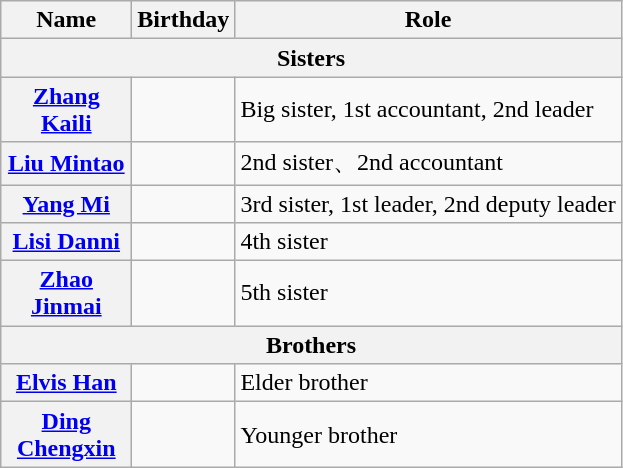<table class="wikitable">
<tr>
<th width=80>Name</th>
<th>Birthday</th>
<th>Role</th>
</tr>
<tr>
<th colspan=3>Sisters</th>
</tr>
<tr>
<th><a href='#'>Zhang Kaili</a></th>
<td></td>
<td>Big sister, 1st accountant, 2nd leader</td>
</tr>
<tr>
<th><a href='#'>Liu Mintao</a></th>
<td></td>
<td>2nd sister、2nd accountant</td>
</tr>
<tr>
<th><a href='#'>Yang Mi</a></th>
<td></td>
<td>3rd sister, 1st leader, 2nd deputy leader</td>
</tr>
<tr>
<th><a href='#'>Lisi Danni</a></th>
<td></td>
<td>4th sister</td>
</tr>
<tr>
<th><a href='#'>Zhao Jinmai</a></th>
<td></td>
<td>5th sister</td>
</tr>
<tr>
<th colspan=3>Brothers</th>
</tr>
<tr>
<th><a href='#'>Elvis Han</a></th>
<td></td>
<td>Elder brother</td>
</tr>
<tr>
<th><a href='#'>Ding Chengxin</a></th>
<td></td>
<td>Younger brother</td>
</tr>
</table>
